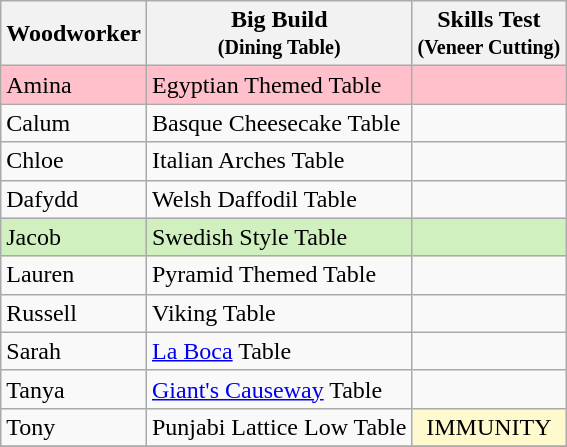<table class="wikitable" style="text-align:center;">
<tr>
<th>Woodworker</th>
<th>Big Build<br><small>(Dining Table)</small></th>
<th>Skills Test<br><small>(Veneer Cutting)</small></th>
</tr>
<tr style="background:Pink;">
<td align="left">Amina</td>
<td align="left">Egyptian Themed Table</td>
<td></td>
</tr>
<tr>
<td align="left">Calum</td>
<td align="left">Basque Cheesecake Table</td>
<td></td>
</tr>
<tr>
<td align="left">Chloe</td>
<td align="left">Italian Arches Table</td>
<td></td>
</tr>
<tr>
<td align="left">Dafydd</td>
<td align="left">Welsh Daffodil Table</td>
<td></td>
</tr>
<tr style="background:#d0f0c0;">
<td align="left">Jacob</td>
<td align="left">Swedish Style Table</td>
<td></td>
</tr>
<tr>
<td align="left">Lauren</td>
<td align="left">Pyramid Themed Table</td>
<td></td>
</tr>
<tr>
<td align="left">Russell</td>
<td align="left">Viking Table</td>
<td></td>
</tr>
<tr>
<td align="left">Sarah</td>
<td align="left"><a href='#'>La Boca</a> Table</td>
<td></td>
</tr>
<tr>
<td align="left">Tanya</td>
<td align="left"><a href='#'>Giant's Causeway</a> Table</td>
<td></td>
</tr>
<tr>
<td align="left">Tony</td>
<td align="left">Punjabi Lattice Low Table</td>
<td colspan="1" style="background:lemonchiffon;">IMMUNITY</td>
</tr>
<tr>
</tr>
</table>
